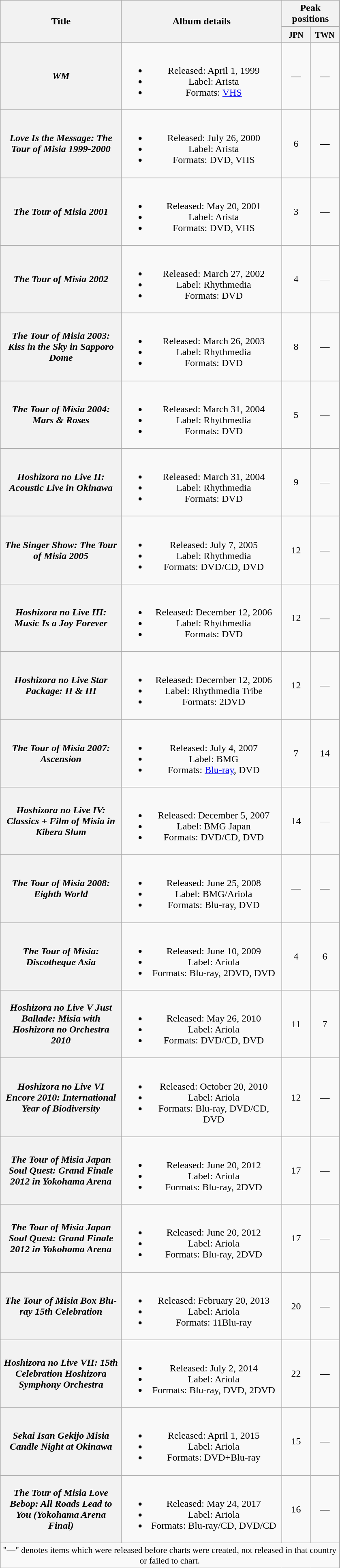<table class="wikitable plainrowheaders" style="text-align:center;" border="1">
<tr>
<th style="width:12em;" rowspan="2">Title</th>
<th style="width:16em;" rowspan="2">Album details</th>
<th colspan="2">Peak positions</th>
</tr>
<tr>
<th style="width:2.5em;"><small>JPN</small><br></th>
<th style="width:2.5em;"><small>TWN</small><br></th>
</tr>
<tr>
<th scope="row"><em>WM</em></th>
<td><br><ul><li>Released: April 1, 1999</li><li>Label: Arista</li><li>Formats: <a href='#'>VHS</a></li></ul></td>
<td>—</td>
<td>—</td>
</tr>
<tr>
<th scope="row"><em>Love Is the Message: The Tour of Misia 1999-2000</em></th>
<td><br><ul><li>Released: July 26, 2000</li><li>Label: Arista</li><li>Formats: DVD, VHS</li></ul></td>
<td>6</td>
<td>—</td>
</tr>
<tr>
<th scope="row"><em>The Tour of Misia 2001</em></th>
<td><br><ul><li>Released: May 20, 2001</li><li>Label: Arista</li><li>Formats: DVD, VHS</li></ul></td>
<td>3</td>
<td>—</td>
</tr>
<tr>
<th scope="row"><em>The Tour of Misia 2002</em></th>
<td><br><ul><li>Released: March 27, 2002</li><li>Label: Rhythmedia</li><li>Formats: DVD</li></ul></td>
<td>4</td>
<td>—</td>
</tr>
<tr>
<th scope="row"><em>The Tour of Misia 2003: Kiss in the Sky in Sapporo Dome</em></th>
<td><br><ul><li>Released: March 26, 2003</li><li>Label: Rhythmedia</li><li>Formats: DVD</li></ul></td>
<td>8</td>
<td>—</td>
</tr>
<tr>
<th scope="row"><em>The Tour of Misia 2004: Mars & Roses</em></th>
<td><br><ul><li>Released: March 31, 2004</li><li>Label: Rhythmedia</li><li>Formats: DVD</li></ul></td>
<td>5</td>
<td>—</td>
</tr>
<tr>
<th scope="row"><em>Hoshizora no Live II: Acoustic Live in Okinawa</em></th>
<td><br><ul><li>Released: March 31, 2004</li><li>Label: Rhythmedia</li><li>Formats: DVD</li></ul></td>
<td>9</td>
<td>—</td>
</tr>
<tr>
<th scope="row"><em>The Singer Show: The Tour of Misia 2005</em></th>
<td><br><ul><li>Released: July 7, 2005</li><li>Label: Rhythmedia</li><li>Formats: DVD/CD, DVD</li></ul></td>
<td>12</td>
<td>—</td>
</tr>
<tr>
<th scope="row"><em>Hoshizora no Live III: Music Is a Joy Forever</em></th>
<td><br><ul><li>Released: December 12, 2006</li><li>Label: Rhythmedia</li><li>Formats: DVD</li></ul></td>
<td>12</td>
<td>—</td>
</tr>
<tr>
<th scope="row"><em>Hoshizora no Live Star Package: II & III</em></th>
<td><br><ul><li>Released: December 12, 2006</li><li>Label: Rhythmedia Tribe</li><li>Formats: 2DVD</li></ul></td>
<td>12</td>
<td>—</td>
</tr>
<tr>
<th scope="row"><em>The Tour of Misia 2007: Ascension</em></th>
<td><br><ul><li>Released: July 4, 2007</li><li>Label: BMG</li><li>Formats: <a href='#'>Blu-ray</a>, DVD</li></ul></td>
<td>7</td>
<td>14</td>
</tr>
<tr>
<th scope="row"><em>Hoshizora no Live IV: Classics + Film of Misia in Kibera Slum</em></th>
<td><br><ul><li>Released: December 5, 2007</li><li>Label: BMG Japan</li><li>Formats: DVD/CD, DVD</li></ul></td>
<td>14</td>
<td>—</td>
</tr>
<tr>
<th scope="row"><em>The Tour of Misia 2008: Eighth World</em></th>
<td><br><ul><li>Released: June 25, 2008</li><li>Label: BMG/Ariola</li><li>Formats: Blu-ray, DVD</li></ul></td>
<td>—</td>
<td>—</td>
</tr>
<tr>
<th scope="row"><em>The Tour of Misia: Discotheque Asia</em></th>
<td><br><ul><li>Released: June 10, 2009</li><li>Label: Ariola</li><li>Formats: Blu-ray, 2DVD, DVD</li></ul></td>
<td>4</td>
<td>6</td>
</tr>
<tr>
<th scope="row"><em>Hoshizora no Live V Just Ballade: Misia with Hoshizora no Orchestra 2010</em></th>
<td><br><ul><li>Released: May 26, 2010</li><li>Label: Ariola</li><li>Formats: DVD/CD, DVD</li></ul></td>
<td>11</td>
<td>7</td>
</tr>
<tr>
<th scope="row"><em>Hoshizora no Live VI Encore 2010: International Year of Biodiversity</em></th>
<td><br><ul><li>Released: October 20, 2010</li><li>Label: Ariola</li><li>Formats: Blu-ray, DVD/CD, DVD</li></ul></td>
<td>12</td>
<td>—</td>
</tr>
<tr>
<th scope="row"><em>The Tour of Misia Japan Soul Quest: Grand Finale 2012 in Yokohama Arena</em></th>
<td><br><ul><li>Released: June 20, 2012</li><li>Label: Ariola</li><li>Formats: Blu-ray, 2DVD</li></ul></td>
<td>17</td>
<td>—</td>
</tr>
<tr>
<th scope="row"><em>The Tour of Misia Japan Soul Quest: Grand Finale 2012 in Yokohama Arena</em></th>
<td><br><ul><li>Released: June 20, 2012</li><li>Label: Ariola</li><li>Formats: Blu-ray, 2DVD</li></ul></td>
<td>17</td>
<td>—</td>
</tr>
<tr>
<th scope="row"><em>The Tour of Misia Box Blu-ray 15th Celebration</em></th>
<td><br><ul><li>Released: February 20, 2013</li><li>Label: Ariola</li><li>Formats: 11Blu-ray</li></ul></td>
<td>20</td>
<td>—</td>
</tr>
<tr>
<th scope="row"><em>Hoshizora no Live VII: 15th Celebration Hoshizora Symphony Orchestra</em></th>
<td><br><ul><li>Released: July 2, 2014</li><li>Label: Ariola</li><li>Formats: Blu-ray, DVD, 2DVD</li></ul></td>
<td>22</td>
<td>—</td>
</tr>
<tr>
<th scope="row"><em>Sekai Isan Gekijo Misia Candle Night at Okinawa</em></th>
<td><br><ul><li>Released: April 1, 2015</li><li>Label: Ariola</li><li>Formats: DVD+Blu-ray</li></ul></td>
<td>15</td>
<td>—</td>
</tr>
<tr>
<th scope="row"><em>The Tour of Misia Love Bebop: All Roads Lead to You (Yokohama Arena Final)</em></th>
<td><br><ul><li>Released: May 24, 2017</li><li>Label: Ariola</li><li>Formats: Blu-ray/CD, DVD/CD</li></ul></td>
<td>16</td>
<td>—</td>
</tr>
<tr>
<td colspan="24" align="center" style="font-size:90%;">"—" denotes items which were released before charts were created, not released in that country or failed to chart.</td>
</tr>
</table>
